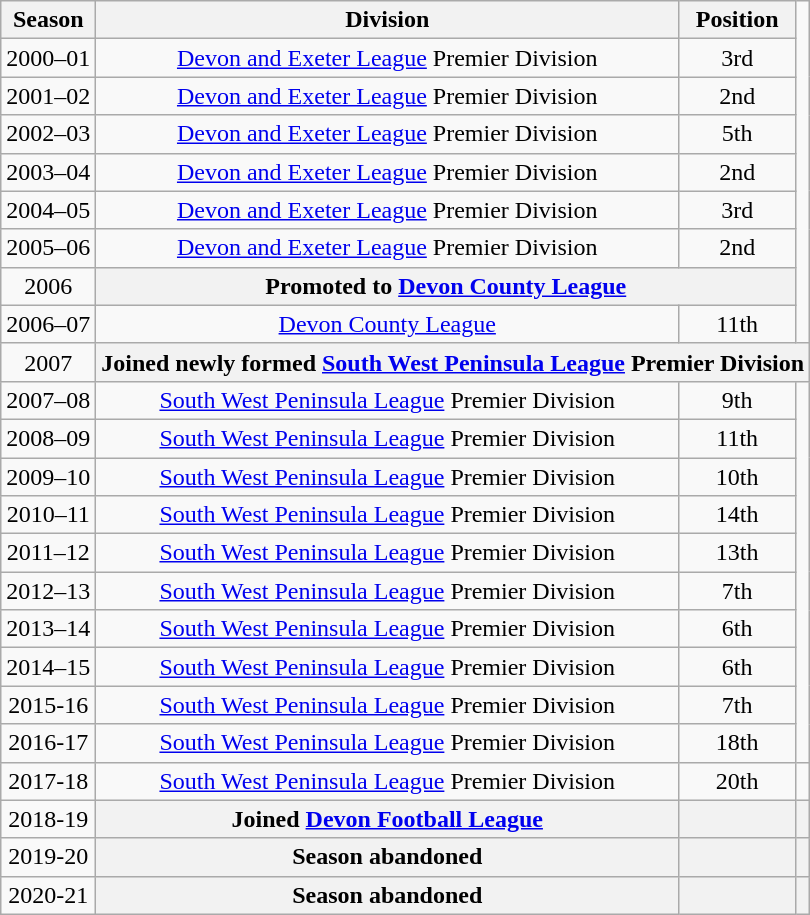<table class="wikitable" style="text-align: center">
<tr>
<th>Season</th>
<th>Division</th>
<th>Position</th>
</tr>
<tr>
<td>2000–01</td>
<td><a href='#'>Devon and Exeter League</a> Premier Division</td>
<td>3rd</td>
</tr>
<tr>
<td>2001–02</td>
<td><a href='#'>Devon and Exeter League</a> Premier Division</td>
<td>2nd</td>
</tr>
<tr>
<td>2002–03</td>
<td><a href='#'>Devon and Exeter League</a> Premier Division</td>
<td>5th</td>
</tr>
<tr>
<td>2003–04</td>
<td><a href='#'>Devon and Exeter League</a> Premier Division</td>
<td>2nd</td>
</tr>
<tr>
<td>2004–05</td>
<td><a href='#'>Devon and Exeter League</a> Premier Division</td>
<td>3rd</td>
</tr>
<tr>
<td>2005–06</td>
<td><a href='#'>Devon and Exeter League</a> Premier Division</td>
<td>2nd</td>
</tr>
<tr>
<td>2006</td>
<th colspan=2><strong>Promoted to <a href='#'>Devon County League</a></strong></th>
</tr>
<tr>
<td>2006–07</td>
<td><a href='#'>Devon County League</a></td>
<td>11th</td>
</tr>
<tr>
<td>2007</td>
<th colspan=3>Joined newly formed <a href='#'>South West Peninsula League</a> Premier Division</th>
</tr>
<tr>
<td>2007–08</td>
<td><a href='#'>South West Peninsula League</a> Premier Division</td>
<td>9th</td>
</tr>
<tr>
<td>2008–09</td>
<td><a href='#'>South West Peninsula League</a> Premier Division</td>
<td>11th</td>
</tr>
<tr>
<td>2009–10</td>
<td><a href='#'>South West Peninsula League</a> Premier Division</td>
<td>10th</td>
</tr>
<tr>
<td>2010–11</td>
<td><a href='#'>South West Peninsula League</a> Premier Division</td>
<td>14th</td>
</tr>
<tr>
<td>2011–12</td>
<td><a href='#'>South West Peninsula League</a> Premier Division</td>
<td>13th</td>
</tr>
<tr>
<td>2012–13</td>
<td><a href='#'>South West Peninsula League</a> Premier Division</td>
<td>7th</td>
</tr>
<tr>
<td>2013–14</td>
<td><a href='#'>South West Peninsula League</a> Premier Division</td>
<td>6th</td>
</tr>
<tr>
<td>2014–15</td>
<td><a href='#'>South West Peninsula League</a> Premier Division</td>
<td>6th</td>
</tr>
<tr>
<td>2015-16</td>
<td><a href='#'>South West Peninsula League</a> Premier Division</td>
<td>7th</td>
</tr>
<tr>
<td>2016-17</td>
<td><a href='#'>South West Peninsula League</a> Premier Division</td>
<td>18th</td>
</tr>
<tr>
<td>2017-18</td>
<td><a href='#'>South West Peninsula League</a> Premier Division</td>
<td>20th</td>
<td></td>
</tr>
<tr>
<td>2018-19</td>
<th>Joined <a href='#'>Devon Football League</a></th>
<th></th>
<th></th>
</tr>
<tr>
<td>2019-20</td>
<th>Season abandoned</th>
<th></th>
<th></th>
</tr>
<tr>
<td>2020-21</td>
<th>Season abandoned</th>
<th></th>
<th></th>
</tr>
</table>
